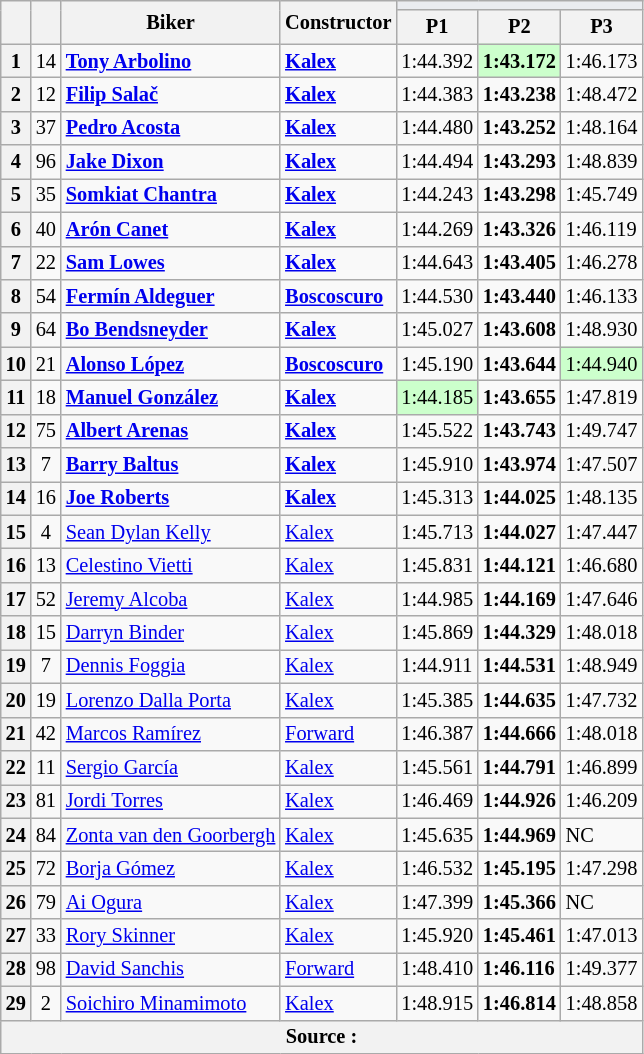<table class="wikitable sortable" style="font-size: 85%;">
<tr>
<th rowspan="2"></th>
<th rowspan="2"></th>
<th rowspan="2">Biker</th>
<th rowspan="2">Constructor</th>
<th colspan="3" style="background:#eaecf0; text-align:center;"></th>
</tr>
<tr>
<th scope="col">P1</th>
<th scope="col">P2</th>
<th scope="col">P3</th>
</tr>
<tr>
<th scope="row">1</th>
<td align="center">14</td>
<td> <strong><a href='#'>Tony Arbolino</a></strong></td>
<td><strong><a href='#'>Kalex</a></strong></td>
<td>1:44.392</td>
<td style="background:#ccffcc;"><strong>1:43.172</strong></td>
<td>1:46.173</td>
</tr>
<tr>
<th scope="row">2</th>
<td align="center">12</td>
<td><strong> <a href='#'>Filip Salač</a></strong></td>
<td><strong><a href='#'>Kalex</a></strong></td>
<td>1:44.383</td>
<td><strong>1:43.238</strong></td>
<td>1:48.472</td>
</tr>
<tr>
<th scope="row">3</th>
<td align="center">37</td>
<td><strong> <a href='#'>Pedro Acosta</a></strong></td>
<td><strong><a href='#'>Kalex</a></strong></td>
<td>1:44.480</td>
<td><strong>1:43.252</strong></td>
<td>1:48.164</td>
</tr>
<tr>
<th scope="row">4</th>
<td align="center">96</td>
<td><strong></strong> <strong><a href='#'>Jake Dixon</a></strong></td>
<td><strong><a href='#'>Kalex</a></strong></td>
<td>1:44.494</td>
<td><strong>1:43.293</strong></td>
<td>1:48.839</td>
</tr>
<tr>
<th scope="row">5</th>
<td align="center">35</td>
<td><strong> <a href='#'>Somkiat Chantra</a></strong></td>
<td><strong><a href='#'>Kalex</a></strong></td>
<td>1:44.243</td>
<td><strong>1:43.298</strong></td>
<td>1:45.749</td>
</tr>
<tr>
<th scope="row">6</th>
<td align="center">40</td>
<td><strong> <a href='#'>Arón Canet</a></strong></td>
<td><strong><a href='#'>Kalex</a></strong></td>
<td>1:44.269</td>
<td><strong>1:43.326</strong></td>
<td>1:46.119</td>
</tr>
<tr>
<th scope="row">7</th>
<td align="center">22</td>
<td><strong></strong> <strong><a href='#'>Sam Lowes</a></strong></td>
<td><strong><a href='#'>Kalex</a></strong></td>
<td>1:44.643</td>
<td><strong>1:43.405</strong></td>
<td>1:46.278</td>
</tr>
<tr>
<th scope="row">8</th>
<td align="center">54</td>
<td><strong></strong> <strong><a href='#'>Fermín Aldeguer</a></strong></td>
<td><strong><a href='#'>Boscoscuro</a></strong></td>
<td>1:44.530</td>
<td><strong>1:43.440</strong></td>
<td>1:46.133</td>
</tr>
<tr>
<th scope="row">9</th>
<td align="center">64</td>
<td><strong> <a href='#'>Bo Bendsneyder</a></strong></td>
<td><strong><a href='#'>Kalex</a></strong></td>
<td>1:45.027</td>
<td><strong>1:43.608</strong></td>
<td>1:48.930</td>
</tr>
<tr>
<th scope="row">10</th>
<td align="center">21</td>
<td><strong> <a href='#'>Alonso López</a></strong></td>
<td><strong><a href='#'>Boscoscuro</a></strong></td>
<td>1:45.190</td>
<td><strong>1:43.644</strong></td>
<td style="background:#ccffcc;">1:44.940</td>
</tr>
<tr>
<th scope="row">11</th>
<td align="center">18</td>
<td><strong> <a href='#'>Manuel González</a></strong></td>
<td><strong><a href='#'>Kalex</a></strong></td>
<td style="background:#ccffcc;">1:44.185</td>
<td><strong>1:43.655</strong></td>
<td>1:47.819</td>
</tr>
<tr>
<th scope="row">12</th>
<td align="center">75</td>
<td><strong> <a href='#'>Albert Arenas</a></strong></td>
<td><strong><a href='#'>Kalex</a></strong></td>
<td>1:45.522</td>
<td><strong>1:43.743</strong></td>
<td>1:49.747</td>
</tr>
<tr>
<th scope="row">13</th>
<td align="center">7</td>
<td><strong> <a href='#'>Barry Baltus</a></strong></td>
<td><strong><a href='#'>Kalex</a></strong></td>
<td>1:45.910</td>
<td><strong>1:43.974</strong></td>
<td>1:47.507</td>
</tr>
<tr>
<th scope="row">14</th>
<td align="center">16</td>
<td> <strong><a href='#'>Joe Roberts</a></strong></td>
<td><strong><a href='#'>Kalex</a></strong></td>
<td>1:45.313</td>
<td><strong>1:44.025</strong></td>
<td>1:48.135</td>
</tr>
<tr>
<th scope="row">15</th>
<td align="center">4</td>
<td> <a href='#'>Sean Dylan Kelly</a></td>
<td><a href='#'>Kalex</a></td>
<td>1:45.713</td>
<td><strong>1:44.027</strong></td>
<td>1:47.447</td>
</tr>
<tr>
<th scope="row">16</th>
<td align="center">13</td>
<td> <a href='#'>Celestino Vietti</a></td>
<td><a href='#'>Kalex</a></td>
<td>1:45.831</td>
<td><strong>1:44.121</strong></td>
<td>1:46.680</td>
</tr>
<tr>
<th scope="row">17</th>
<td align="center">52</td>
<td> <a href='#'>Jeremy Alcoba</a></td>
<td><a href='#'>Kalex</a></td>
<td>1:44.985</td>
<td><strong>1:44.169</strong></td>
<td>1:47.646</td>
</tr>
<tr>
<th scope="row">18</th>
<td align="center">15</td>
<td> <a href='#'>Darryn Binder</a></td>
<td><a href='#'>Kalex</a></td>
<td>1:45.869</td>
<td><strong>1:44.329</strong></td>
<td>1:48.018</td>
</tr>
<tr>
<th scope="row">19</th>
<td align="center">7</td>
<td> <a href='#'>Dennis Foggia</a></td>
<td><a href='#'>Kalex</a></td>
<td>1:44.911</td>
<td><strong>1:44.531</strong></td>
<td>1:48.949</td>
</tr>
<tr>
<th scope="row">20</th>
<td align="center">19</td>
<td> <a href='#'>Lorenzo Dalla Porta</a></td>
<td><a href='#'>Kalex</a></td>
<td>1:45.385</td>
<td><strong>1:44.635</strong></td>
<td>1:47.732</td>
</tr>
<tr>
<th scope="row">21</th>
<td align="center">42</td>
<td> <a href='#'>Marcos Ramírez</a></td>
<td><a href='#'>Forward</a></td>
<td>1:46.387</td>
<td><strong>1:44.666</strong></td>
<td>1:48.018</td>
</tr>
<tr>
<th scope="row">22</th>
<td align="center">11</td>
<td> <a href='#'>Sergio García</a></td>
<td><a href='#'>Kalex</a></td>
<td>1:45.561</td>
<td><strong>1:44.791</strong></td>
<td>1:46.899</td>
</tr>
<tr>
<th scope="row">23</th>
<td align="center">81</td>
<td> <a href='#'>Jordi Torres</a></td>
<td><a href='#'>Kalex</a></td>
<td>1:46.469</td>
<td><strong>1:44.926</strong></td>
<td>1:46.209</td>
</tr>
<tr>
<th scope="row">24</th>
<td align="center">84</td>
<td> <a href='#'>Zonta van den Goorbergh</a></td>
<td><a href='#'>Kalex</a></td>
<td>1:45.635</td>
<td><strong>1:44.969</strong></td>
<td>NC</td>
</tr>
<tr>
<th scope="row">25</th>
<td align="center">72</td>
<td> <a href='#'>Borja Gómez</a></td>
<td><a href='#'>Kalex</a></td>
<td>1:46.532</td>
<td><strong>1:45.195</strong></td>
<td>1:47.298</td>
</tr>
<tr>
<th scope="row">26</th>
<td align="center">79</td>
<td> <a href='#'>Ai Ogura</a></td>
<td><a href='#'>Kalex</a></td>
<td>1:47.399</td>
<td><strong>1:45.366</strong></td>
<td>NC</td>
</tr>
<tr>
<th scope="row">27</th>
<td align="center">33</td>
<td> <a href='#'>Rory Skinner</a></td>
<td><a href='#'>Kalex</a></td>
<td>1:45.920</td>
<td><strong>1:45.461</strong></td>
<td>1:47.013</td>
</tr>
<tr>
<th scope="row">28</th>
<td align="center">98</td>
<td> <a href='#'>David Sanchis</a></td>
<td><a href='#'>Forward</a></td>
<td>1:48.410</td>
<td><strong>1:46.116</strong></td>
<td>1:49.377</td>
</tr>
<tr>
<th scope="row">29</th>
<td align="center">2</td>
<td> <a href='#'>Soichiro Minamimoto</a></td>
<td><a href='#'>Kalex</a></td>
<td>1:48.915</td>
<td><strong>1:46.814</strong></td>
<td>1:48.858</td>
</tr>
<tr>
<th colspan="7">Source : </th>
</tr>
</table>
